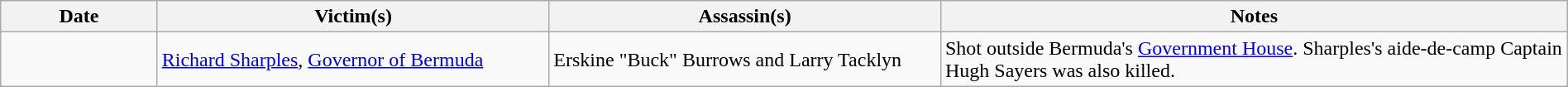<table class="wikitable sortable" style="width:100%">
<tr>
<th style="width:10%">Date</th>
<th style="width:25%">Victim(s)</th>
<th style="width:25%">Assassin(s)</th>
<th style="width:40%">Notes</th>
</tr>
<tr>
<td></td>
<td><a href='#'>Richard Sharples</a>, <a href='#'>Governor of Bermuda</a></td>
<td>Erskine "Buck" Burrows and Larry Tacklyn</td>
<td>Shot outside Bermuda's <a href='#'>Government House</a>. Sharples's aide-de-camp Captain Hugh Sayers was also killed.</td>
</tr>
</table>
